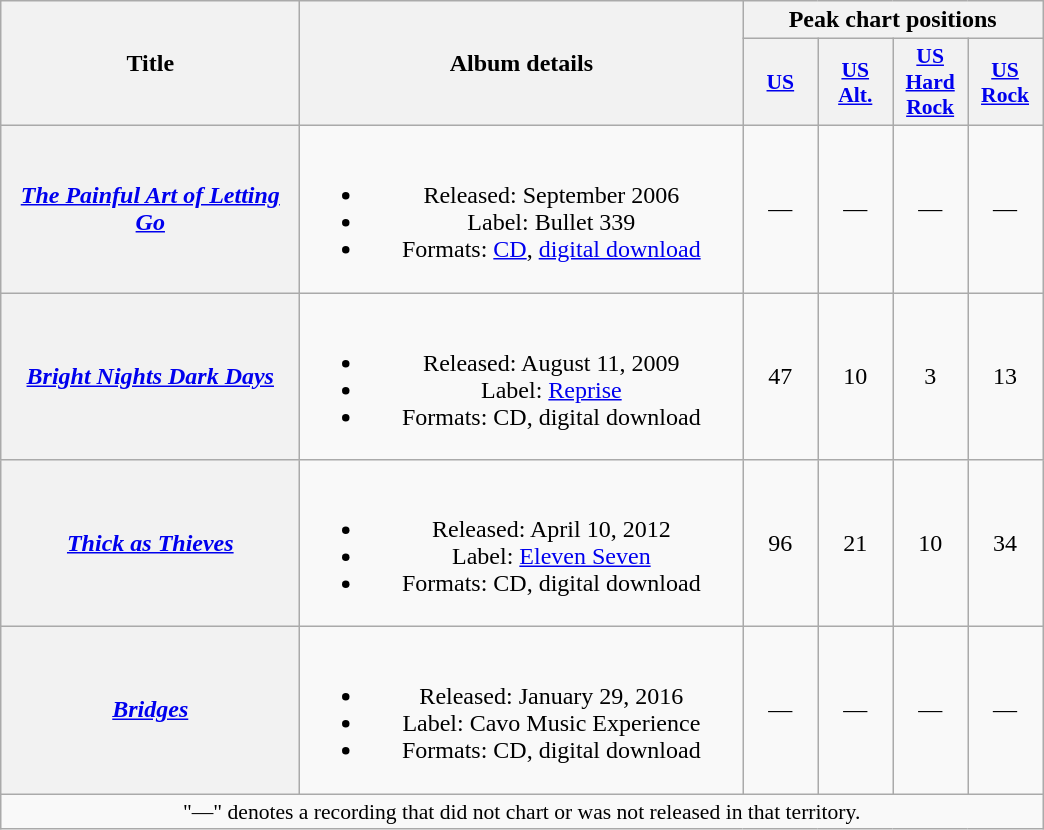<table class="wikitable plainrowheaders" style="text-align:center;">
<tr>
<th scope="col" rowspan="2" style="width:12em;">Title</th>
<th scope="col" rowspan="2" style="width:18em;">Album details</th>
<th scope="col" colspan="4">Peak chart positions</th>
</tr>
<tr>
<th scope="col" style="width:3em;font-size:90%;"><a href='#'>US</a><br></th>
<th scope="col" style="width:3em;font-size:90%;"><a href='#'>US<br>Alt.</a><br></th>
<th scope="col" style="width:3em;font-size:90%;"><a href='#'>US<br>Hard<br>Rock</a><br></th>
<th scope="col" style="width:3em;font-size:90%;"><a href='#'>US<br>Rock</a><br></th>
</tr>
<tr>
<th scope="row"><em><a href='#'>The Painful Art of Letting Go</a></em></th>
<td><br><ul><li>Released: September 2006</li><li>Label: Bullet 339</li><li>Formats: <a href='#'>CD</a>, <a href='#'>digital download</a></li></ul></td>
<td>—</td>
<td>—</td>
<td>—</td>
<td>—</td>
</tr>
<tr>
<th scope="row"><em><a href='#'>Bright Nights Dark Days</a></em></th>
<td><br><ul><li>Released: August 11, 2009</li><li>Label: <a href='#'>Reprise</a></li><li>Formats: CD, digital download</li></ul></td>
<td>47</td>
<td>10</td>
<td>3</td>
<td>13</td>
</tr>
<tr>
<th scope="row"><em><a href='#'>Thick as Thieves</a></em></th>
<td><br><ul><li>Released: April 10, 2012</li><li>Label: <a href='#'>Eleven Seven</a></li><li>Formats: CD, digital download</li></ul></td>
<td>96</td>
<td>21</td>
<td>10</td>
<td>34</td>
</tr>
<tr>
<th scope="row"><em><a href='#'>Bridges</a></em></th>
<td><br><ul><li>Released: January 29, 2016</li><li>Label: Cavo Music Experience</li><li>Formats: CD, digital download</li></ul></td>
<td>—</td>
<td>—</td>
<td>—</td>
<td>—</td>
</tr>
<tr>
<td colspan="8" style="font-size:90%">"—" denotes a recording that did not chart or was not released in that territory.</td>
</tr>
</table>
